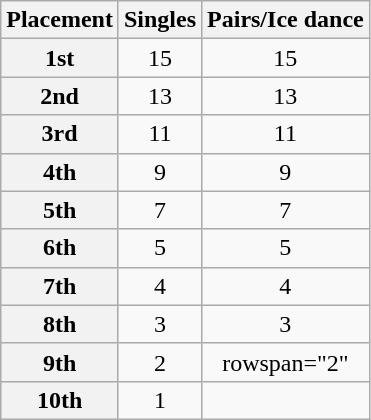<table class="wikitable unsortable" style="text-align:center">
<tr>
<th scope="col">Placement</th>
<th scope="col">Singles</th>
<th scope="col">Pairs/Ice dance</th>
</tr>
<tr>
<th scope="row">1st</th>
<td>15</td>
<td>15</td>
</tr>
<tr>
<th scope="row">2nd</th>
<td>13</td>
<td>13</td>
</tr>
<tr>
<th scope="row">3rd</th>
<td>11</td>
<td>11</td>
</tr>
<tr>
<th scope="row">4th</th>
<td>9</td>
<td>9</td>
</tr>
<tr>
<th scope="row">5th</th>
<td>7</td>
<td>7</td>
</tr>
<tr>
<th scope="row">6th</th>
<td>5</td>
<td>5</td>
</tr>
<tr>
<th scope="row">7th</th>
<td>4</td>
<td>4</td>
</tr>
<tr>
<th scope="row">8th</th>
<td>3</td>
<td>3</td>
</tr>
<tr>
<th scope="row">9th</th>
<td>2</td>
<td>rowspan="2" </td>
</tr>
<tr>
<th scope="row">10th</th>
<td>1</td>
</tr>
</table>
